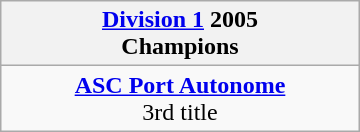<table class="wikitable" style="margin: 0 auto; width: 240px;">
<tr>
<th><a href='#'>Division 1</a> 2005<br>Champions</th>
</tr>
<tr>
<td align=center><strong><a href='#'>ASC Port Autonome</a></strong><br>3rd title</td>
</tr>
</table>
